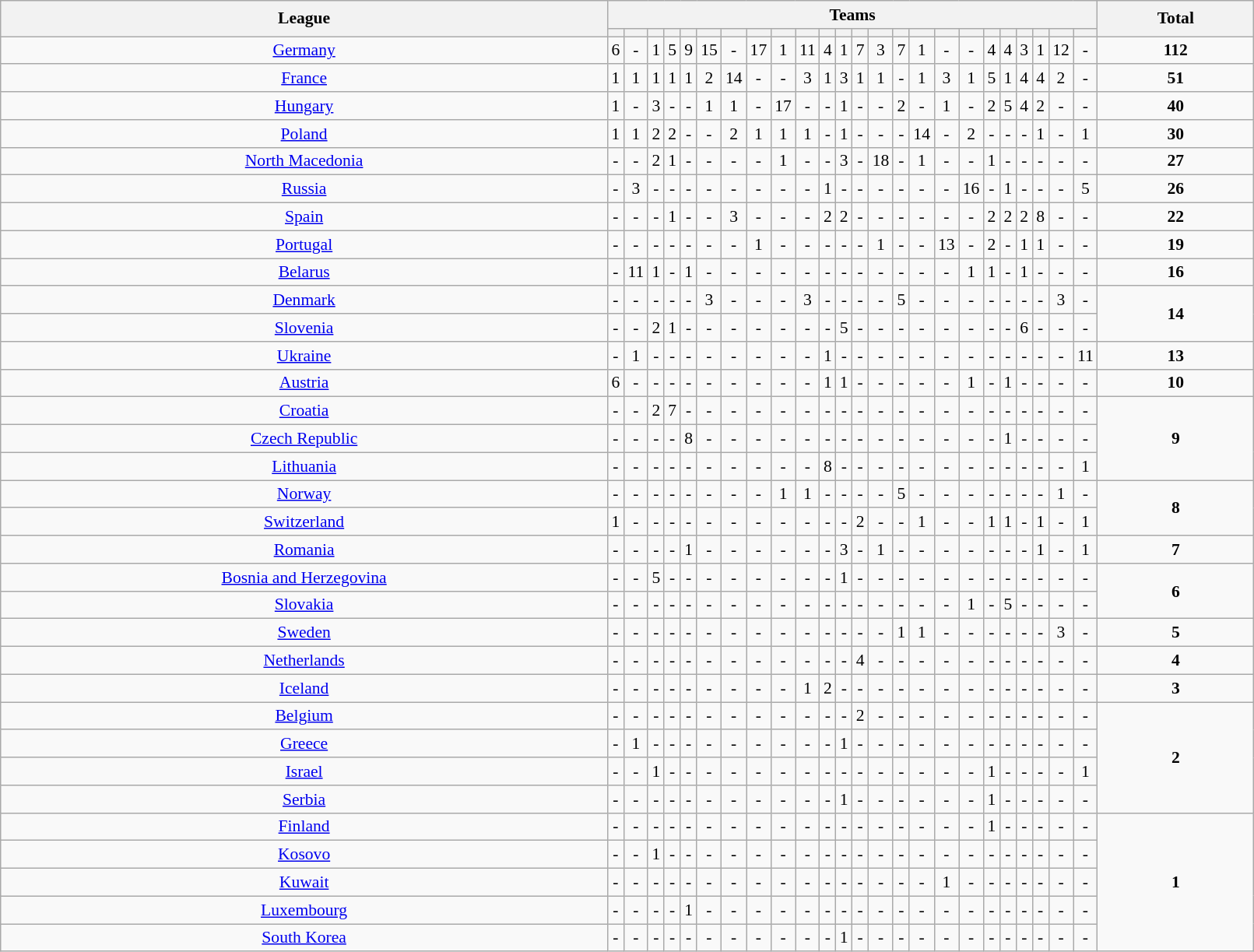<table class="wikitable" style="text-align: center; width: 85%; font-size:90%;">
<tr>
<th rowspan=2>League</th>
<th colspan=24>Teams</th>
<th rowspan=2>Total</th>
</tr>
<tr>
<th width="3,25%"></th>
<th width="3,25%"></th>
<th width="3,25%"></th>
<th width="3,25%"></th>
<th width="3,25%"></th>
<th width="3,25%"></th>
<th width="3,25%"></th>
<th width="3,25%"></th>
<th width="3,25%"></th>
<th width="3,25%"></th>
<th width="3,25%"></th>
<th width="3,25%"></th>
<th width="3,25%"></th>
<th width="3,25%"></th>
<th width="3,25%"></th>
<th width="3,25%"></th>
<th width="3,25%"></th>
<th width="3,25%"></th>
<th width="3,25%"></th>
<th width="3,25%"></th>
<th width="3,25%"></th>
<th width="3,25%"></th>
<th width="3,25%"></th>
<th width="3,25%"></th>
</tr>
<tr>
<td><a href='#'>Germany</a></td>
<td>6</td>
<td>-</td>
<td>1</td>
<td>5</td>
<td>9</td>
<td>15</td>
<td>-</td>
<td>17</td>
<td>1</td>
<td>11</td>
<td>4</td>
<td>1</td>
<td>7</td>
<td>3</td>
<td>7</td>
<td>1</td>
<td>-</td>
<td>-</td>
<td>4</td>
<td>4</td>
<td>3</td>
<td>1</td>
<td>12</td>
<td>-</td>
<td><strong>112</strong></td>
</tr>
<tr>
<td><a href='#'>France</a></td>
<td>1</td>
<td>1</td>
<td>1</td>
<td>1</td>
<td>1</td>
<td>2</td>
<td>14</td>
<td>-</td>
<td>-</td>
<td>3</td>
<td>1</td>
<td>3</td>
<td>1</td>
<td>1</td>
<td>-</td>
<td>1</td>
<td>3</td>
<td>1</td>
<td>5</td>
<td>1</td>
<td>4</td>
<td>4</td>
<td>2</td>
<td>-</td>
<td><strong>51</strong></td>
</tr>
<tr>
<td><a href='#'>Hungary</a></td>
<td>1</td>
<td>-</td>
<td>3</td>
<td>-</td>
<td>-</td>
<td>1</td>
<td>1</td>
<td>-</td>
<td>17</td>
<td>-</td>
<td>-</td>
<td>1</td>
<td>-</td>
<td>-</td>
<td>2</td>
<td>-</td>
<td>1</td>
<td>-</td>
<td>2</td>
<td>5</td>
<td>4</td>
<td>2</td>
<td>-</td>
<td>-</td>
<td><strong>40</strong></td>
</tr>
<tr>
<td><a href='#'>Poland</a></td>
<td>1</td>
<td>1</td>
<td>2</td>
<td>2</td>
<td>-</td>
<td>-</td>
<td>2</td>
<td>1</td>
<td>1</td>
<td>1</td>
<td>-</td>
<td>1</td>
<td>-</td>
<td>-</td>
<td>-</td>
<td>14</td>
<td>-</td>
<td>2</td>
<td>-</td>
<td>-</td>
<td>-</td>
<td>1</td>
<td>-</td>
<td>1</td>
<td><strong>30</strong></td>
</tr>
<tr>
<td><a href='#'>North Macedonia</a></td>
<td>-</td>
<td>-</td>
<td>2</td>
<td>1</td>
<td>-</td>
<td>-</td>
<td>-</td>
<td>-</td>
<td>1</td>
<td>-</td>
<td>-</td>
<td>3</td>
<td>-</td>
<td>18</td>
<td>-</td>
<td>1</td>
<td>-</td>
<td>-</td>
<td>1</td>
<td>-</td>
<td>-</td>
<td>-</td>
<td>-</td>
<td>-</td>
<td><strong>27</strong></td>
</tr>
<tr>
<td><a href='#'>Russia</a></td>
<td>-</td>
<td>3</td>
<td>-</td>
<td>-</td>
<td>-</td>
<td>-</td>
<td>-</td>
<td>-</td>
<td>-</td>
<td>-</td>
<td>1</td>
<td>-</td>
<td>-</td>
<td>-</td>
<td>-</td>
<td>-</td>
<td>-</td>
<td>16</td>
<td>-</td>
<td>1</td>
<td>-</td>
<td>-</td>
<td>-</td>
<td>5</td>
<td><strong>26</strong></td>
</tr>
<tr>
<td><a href='#'>Spain</a></td>
<td>-</td>
<td>-</td>
<td>-</td>
<td>1</td>
<td>-</td>
<td>-</td>
<td>3</td>
<td>-</td>
<td>-</td>
<td>-</td>
<td>2</td>
<td>2</td>
<td>-</td>
<td>-</td>
<td>-</td>
<td>-</td>
<td>-</td>
<td>-</td>
<td>2</td>
<td>2</td>
<td>2</td>
<td>8</td>
<td>-</td>
<td>-</td>
<td><strong>22</strong></td>
</tr>
<tr>
<td><a href='#'>Portugal</a></td>
<td>-</td>
<td>-</td>
<td>-</td>
<td>-</td>
<td>-</td>
<td>-</td>
<td>-</td>
<td>1</td>
<td>-</td>
<td>-</td>
<td>-</td>
<td>-</td>
<td>-</td>
<td>1</td>
<td>-</td>
<td>-</td>
<td>13</td>
<td>-</td>
<td>2</td>
<td>-</td>
<td>1</td>
<td>1</td>
<td>-</td>
<td>-</td>
<td><strong>19</strong></td>
</tr>
<tr>
<td><a href='#'>Belarus</a></td>
<td>-</td>
<td>11</td>
<td>1</td>
<td>-</td>
<td>1</td>
<td>-</td>
<td>-</td>
<td>-</td>
<td>-</td>
<td>-</td>
<td>-</td>
<td>-</td>
<td>-</td>
<td>-</td>
<td>-</td>
<td>-</td>
<td>-</td>
<td>1</td>
<td>1</td>
<td>-</td>
<td>1</td>
<td>-</td>
<td>-</td>
<td>-</td>
<td><strong>16</strong></td>
</tr>
<tr>
<td><a href='#'>Denmark</a></td>
<td>-</td>
<td>-</td>
<td>-</td>
<td>-</td>
<td>-</td>
<td>3</td>
<td>-</td>
<td>-</td>
<td>-</td>
<td>3</td>
<td>-</td>
<td>-</td>
<td>-</td>
<td>-</td>
<td>5</td>
<td>-</td>
<td>-</td>
<td>-</td>
<td>-</td>
<td>-</td>
<td>-</td>
<td>-</td>
<td>3</td>
<td>-</td>
<td rowspan=2><strong>14</strong></td>
</tr>
<tr>
<td><a href='#'>Slovenia</a></td>
<td>-</td>
<td>-</td>
<td>2</td>
<td>1</td>
<td>-</td>
<td>-</td>
<td>-</td>
<td>-</td>
<td>-</td>
<td>-</td>
<td>-</td>
<td>5</td>
<td>-</td>
<td>-</td>
<td>-</td>
<td>-</td>
<td>-</td>
<td>-</td>
<td>-</td>
<td>-</td>
<td>6</td>
<td>-</td>
<td>-</td>
<td>-</td>
</tr>
<tr>
<td><a href='#'>Ukraine</a></td>
<td>-</td>
<td>1</td>
<td>-</td>
<td>-</td>
<td>-</td>
<td>-</td>
<td>-</td>
<td>-</td>
<td>-</td>
<td>-</td>
<td>1</td>
<td>-</td>
<td>-</td>
<td>-</td>
<td>-</td>
<td>-</td>
<td>-</td>
<td>-</td>
<td>-</td>
<td>-</td>
<td>-</td>
<td>-</td>
<td>-</td>
<td>11</td>
<td><strong>13</strong></td>
</tr>
<tr>
<td><a href='#'>Austria</a></td>
<td>6</td>
<td>-</td>
<td>-</td>
<td>-</td>
<td>-</td>
<td>-</td>
<td>-</td>
<td>-</td>
<td>-</td>
<td>-</td>
<td>1</td>
<td>1</td>
<td>-</td>
<td>-</td>
<td>-</td>
<td>-</td>
<td>-</td>
<td>1</td>
<td>-</td>
<td>1</td>
<td>-</td>
<td>-</td>
<td>-</td>
<td>-</td>
<td><strong>10</strong></td>
</tr>
<tr>
<td><a href='#'>Croatia</a></td>
<td>-</td>
<td>-</td>
<td>2</td>
<td>7</td>
<td>-</td>
<td>-</td>
<td>-</td>
<td>-</td>
<td>-</td>
<td>-</td>
<td>-</td>
<td>-</td>
<td>-</td>
<td>-</td>
<td>-</td>
<td>-</td>
<td>-</td>
<td>-</td>
<td>-</td>
<td>-</td>
<td>-</td>
<td>-</td>
<td>-</td>
<td>-</td>
<td rowspan=3><strong>9</strong></td>
</tr>
<tr>
<td><a href='#'>Czech Republic</a></td>
<td>-</td>
<td>-</td>
<td>-</td>
<td>-</td>
<td>8</td>
<td>-</td>
<td>-</td>
<td>-</td>
<td>-</td>
<td>-</td>
<td>-</td>
<td>-</td>
<td>-</td>
<td>-</td>
<td>-</td>
<td>-</td>
<td>-</td>
<td>-</td>
<td>-</td>
<td>1</td>
<td>-</td>
<td>-</td>
<td>-</td>
<td>-</td>
</tr>
<tr>
<td><a href='#'>Lithuania</a></td>
<td>-</td>
<td>-</td>
<td>-</td>
<td>-</td>
<td>-</td>
<td>-</td>
<td>-</td>
<td>-</td>
<td>-</td>
<td>-</td>
<td>8</td>
<td>-</td>
<td>-</td>
<td>-</td>
<td>-</td>
<td>-</td>
<td>-</td>
<td>-</td>
<td>-</td>
<td>-</td>
<td>-</td>
<td>-</td>
<td>-</td>
<td>1</td>
</tr>
<tr>
<td><a href='#'>Norway</a></td>
<td>-</td>
<td>-</td>
<td>-</td>
<td>-</td>
<td>-</td>
<td>-</td>
<td>-</td>
<td>-</td>
<td>1</td>
<td>1</td>
<td>-</td>
<td>-</td>
<td>-</td>
<td>-</td>
<td>5</td>
<td>-</td>
<td>-</td>
<td>-</td>
<td>-</td>
<td>-</td>
<td>-</td>
<td>-</td>
<td>1</td>
<td>-</td>
<td rowspan=2><strong>8</strong></td>
</tr>
<tr>
<td><a href='#'>Switzerland</a></td>
<td>1</td>
<td>-</td>
<td>-</td>
<td>-</td>
<td>-</td>
<td>-</td>
<td>-</td>
<td>-</td>
<td>-</td>
<td>-</td>
<td>-</td>
<td>-</td>
<td>2</td>
<td>-</td>
<td>-</td>
<td>1</td>
<td>-</td>
<td>-</td>
<td>1</td>
<td>1</td>
<td>-</td>
<td>1</td>
<td>-</td>
<td>1</td>
</tr>
<tr>
<td><a href='#'>Romania</a></td>
<td>-</td>
<td>-</td>
<td>-</td>
<td>-</td>
<td>1</td>
<td>-</td>
<td>-</td>
<td>-</td>
<td>-</td>
<td>-</td>
<td>-</td>
<td>3</td>
<td>-</td>
<td>1</td>
<td>-</td>
<td>-</td>
<td>-</td>
<td>-</td>
<td>-</td>
<td>-</td>
<td>-</td>
<td>1</td>
<td>-</td>
<td>1</td>
<td><strong>7</strong></td>
</tr>
<tr>
<td><a href='#'>Bosnia and Herzegovina</a></td>
<td>-</td>
<td>-</td>
<td>5</td>
<td>-</td>
<td>-</td>
<td>-</td>
<td>-</td>
<td>-</td>
<td>-</td>
<td>-</td>
<td>-</td>
<td>1</td>
<td>-</td>
<td>-</td>
<td>-</td>
<td>-</td>
<td>-</td>
<td>-</td>
<td>-</td>
<td>-</td>
<td>-</td>
<td>-</td>
<td>-</td>
<td>-</td>
<td rowspan=2><strong>6</strong></td>
</tr>
<tr>
<td><a href='#'>Slovakia</a></td>
<td>-</td>
<td>-</td>
<td>-</td>
<td>-</td>
<td>-</td>
<td>-</td>
<td>-</td>
<td>-</td>
<td>-</td>
<td>-</td>
<td>-</td>
<td>-</td>
<td>-</td>
<td>-</td>
<td>-</td>
<td>-</td>
<td>-</td>
<td>1</td>
<td>-</td>
<td>5</td>
<td>-</td>
<td>-</td>
<td>-</td>
<td>-</td>
</tr>
<tr>
<td><a href='#'>Sweden</a></td>
<td>-</td>
<td>-</td>
<td>-</td>
<td>-</td>
<td>-</td>
<td>-</td>
<td>-</td>
<td>-</td>
<td>-</td>
<td>-</td>
<td>-</td>
<td>-</td>
<td>-</td>
<td>-</td>
<td>1</td>
<td>1</td>
<td>-</td>
<td>-</td>
<td>-</td>
<td>-</td>
<td>-</td>
<td>-</td>
<td>3</td>
<td>-</td>
<td><strong>5</strong></td>
</tr>
<tr>
<td><a href='#'>Netherlands</a></td>
<td>-</td>
<td>-</td>
<td>-</td>
<td>-</td>
<td>-</td>
<td>-</td>
<td>-</td>
<td>-</td>
<td>-</td>
<td>-</td>
<td>-</td>
<td>-</td>
<td>4</td>
<td>-</td>
<td>-</td>
<td>-</td>
<td>-</td>
<td>-</td>
<td>-</td>
<td>-</td>
<td>-</td>
<td>-</td>
<td>-</td>
<td>-</td>
<td><strong>4</strong></td>
</tr>
<tr>
<td><a href='#'>Iceland</a></td>
<td>-</td>
<td>-</td>
<td>-</td>
<td>-</td>
<td>-</td>
<td>-</td>
<td>-</td>
<td>-</td>
<td>-</td>
<td>1</td>
<td>2</td>
<td>-</td>
<td>-</td>
<td>-</td>
<td>-</td>
<td>-</td>
<td>-</td>
<td>-</td>
<td>-</td>
<td>-</td>
<td>-</td>
<td>-</td>
<td>-</td>
<td>-</td>
<td><strong>3</strong></td>
</tr>
<tr>
<td><a href='#'>Belgium</a></td>
<td>-</td>
<td>-</td>
<td>-</td>
<td>-</td>
<td>-</td>
<td>-</td>
<td>-</td>
<td>-</td>
<td>-</td>
<td>-</td>
<td>-</td>
<td>-</td>
<td>2</td>
<td>-</td>
<td>-</td>
<td>-</td>
<td>-</td>
<td>-</td>
<td>-</td>
<td>-</td>
<td>-</td>
<td>-</td>
<td>-</td>
<td>-</td>
<td rowspan=4><strong>2</strong></td>
</tr>
<tr>
<td><a href='#'>Greece</a></td>
<td>-</td>
<td>1</td>
<td>-</td>
<td>-</td>
<td>-</td>
<td>-</td>
<td>-</td>
<td>-</td>
<td>-</td>
<td>-</td>
<td>-</td>
<td>1</td>
<td>-</td>
<td>-</td>
<td>-</td>
<td>-</td>
<td>-</td>
<td>-</td>
<td>-</td>
<td>-</td>
<td>-</td>
<td>-</td>
<td>-</td>
<td>-</td>
</tr>
<tr>
<td><a href='#'>Israel</a></td>
<td>-</td>
<td>-</td>
<td>1</td>
<td>-</td>
<td>-</td>
<td>-</td>
<td>-</td>
<td>-</td>
<td>-</td>
<td>-</td>
<td>-</td>
<td>-</td>
<td>-</td>
<td>-</td>
<td>-</td>
<td>-</td>
<td>-</td>
<td>-</td>
<td>1</td>
<td>-</td>
<td>-</td>
<td>-</td>
<td>-</td>
<td>1</td>
</tr>
<tr>
<td><a href='#'>Serbia</a></td>
<td>-</td>
<td>-</td>
<td>-</td>
<td>-</td>
<td>-</td>
<td>-</td>
<td>-</td>
<td>-</td>
<td>-</td>
<td>-</td>
<td>-</td>
<td>1</td>
<td>-</td>
<td>-</td>
<td>-</td>
<td>-</td>
<td>-</td>
<td>-</td>
<td>1</td>
<td>-</td>
<td>-</td>
<td>-</td>
<td>-</td>
<td>-</td>
</tr>
<tr>
<td><a href='#'>Finland</a></td>
<td>-</td>
<td>-</td>
<td>-</td>
<td>-</td>
<td>-</td>
<td>-</td>
<td>-</td>
<td>-</td>
<td>-</td>
<td>-</td>
<td>-</td>
<td>-</td>
<td>-</td>
<td>-</td>
<td>-</td>
<td>-</td>
<td>-</td>
<td>-</td>
<td>1</td>
<td>-</td>
<td>-</td>
<td>-</td>
<td>-</td>
<td>-</td>
<td rowspan=5><strong>1</strong></td>
</tr>
<tr>
<td><a href='#'>Kosovo</a></td>
<td>-</td>
<td>-</td>
<td>1</td>
<td>-</td>
<td>-</td>
<td>-</td>
<td>-</td>
<td>-</td>
<td>-</td>
<td>-</td>
<td>-</td>
<td>-</td>
<td>-</td>
<td>-</td>
<td>-</td>
<td>-</td>
<td>-</td>
<td>-</td>
<td>-</td>
<td>-</td>
<td>-</td>
<td>-</td>
<td>-</td>
<td>-</td>
</tr>
<tr>
<td><a href='#'>Kuwait</a></td>
<td>-</td>
<td>-</td>
<td>-</td>
<td>-</td>
<td>-</td>
<td>-</td>
<td>-</td>
<td>-</td>
<td>-</td>
<td>-</td>
<td>-</td>
<td>-</td>
<td>-</td>
<td>-</td>
<td>-</td>
<td>-</td>
<td>1</td>
<td>-</td>
<td>-</td>
<td>-</td>
<td>-</td>
<td>-</td>
<td>-</td>
<td>-</td>
</tr>
<tr>
<td><a href='#'>Luxembourg</a></td>
<td>-</td>
<td>-</td>
<td>-</td>
<td>-</td>
<td>1</td>
<td>-</td>
<td>-</td>
<td>-</td>
<td>-</td>
<td>-</td>
<td>-</td>
<td>-</td>
<td>-</td>
<td>-</td>
<td>-</td>
<td>-</td>
<td>-</td>
<td>-</td>
<td>-</td>
<td>-</td>
<td>-</td>
<td>-</td>
<td>-</td>
<td>-</td>
</tr>
<tr>
<td><a href='#'>South Korea</a></td>
<td>-</td>
<td>-</td>
<td>-</td>
<td>-</td>
<td>-</td>
<td>-</td>
<td>-</td>
<td>-</td>
<td>-</td>
<td>-</td>
<td>-</td>
<td>1</td>
<td>-</td>
<td>-</td>
<td>-</td>
<td>-</td>
<td>-</td>
<td>-</td>
<td>-</td>
<td>-</td>
<td>-</td>
<td>-</td>
<td>-</td>
<td>-</td>
</tr>
</table>
